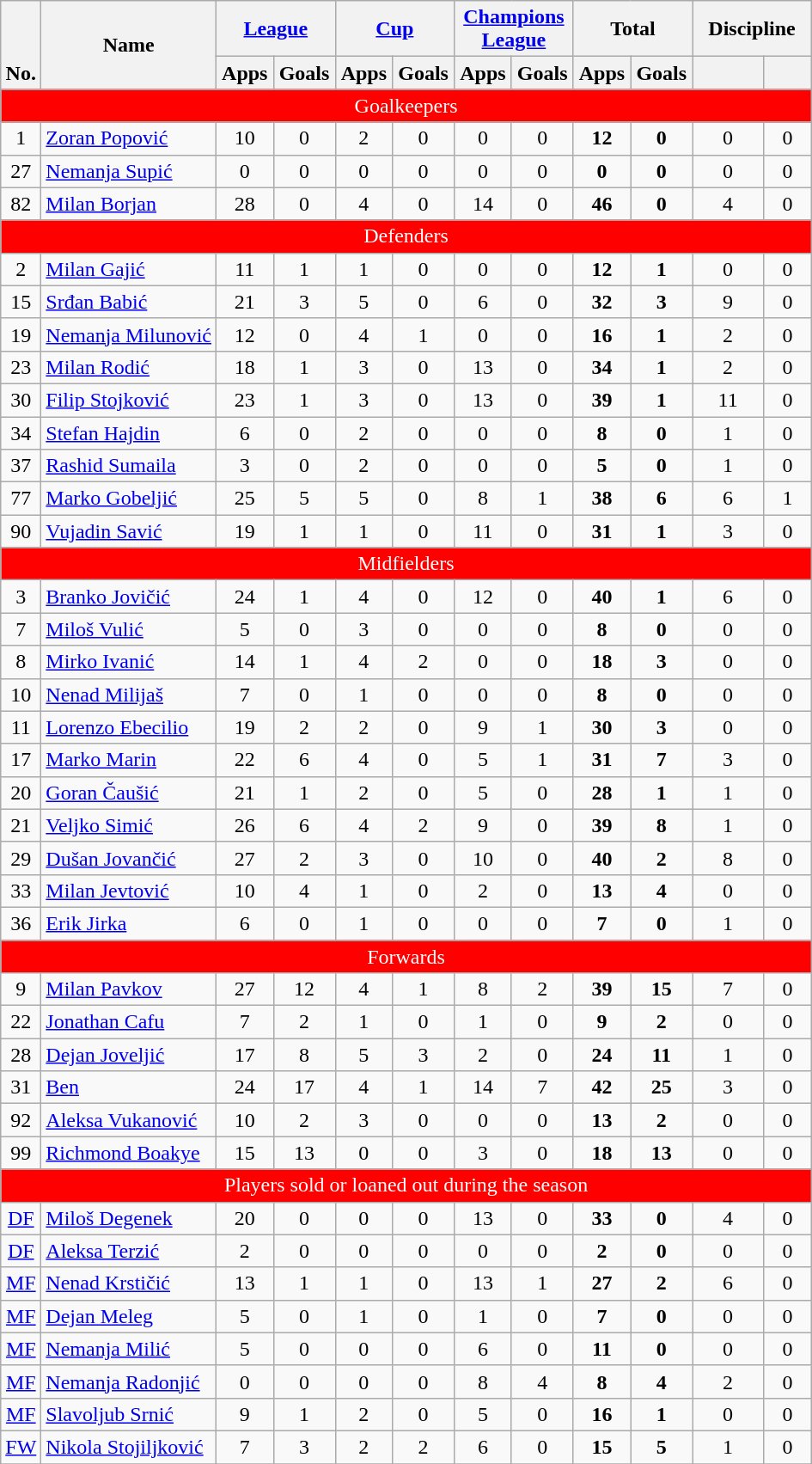<table class="wikitable" style="text-align:center">
<tr>
<th rowspan="2" valign="bottom">No.</th>
<th rowspan="2">Name</th>
<th colspan="2" width="85"><a href='#'>League</a></th>
<th colspan="2" width="85"><a href='#'>Cup</a></th>
<th colspan="2" width="85"><a href='#'>Champions League</a></th>
<th colspan="2" width="85">Total</th>
<th colspan="2" width="85">Discipline</th>
</tr>
<tr>
<th>Apps</th>
<th>Goals</th>
<th>Apps</th>
<th>Goals</th>
<th>Apps</th>
<th>Goals</th>
<th>Apps</th>
<th>Goals</th>
<th></th>
<th></th>
</tr>
<tr>
<td style="background: red;color:white" align=center colspan="15">Goalkeepers</td>
</tr>
<tr>
<td>1</td>
<td align="left"> <a href='#'>Zoran Popović</a></td>
<td>10</td>
<td>0</td>
<td>2</td>
<td>0</td>
<td>0</td>
<td>0</td>
<td><strong>12</strong></td>
<td><strong>0</strong></td>
<td>0</td>
<td>0</td>
</tr>
<tr>
<td>27</td>
<td align="left"> <a href='#'>Nemanja Supić</a></td>
<td>0</td>
<td>0</td>
<td>0</td>
<td>0</td>
<td>0</td>
<td>0</td>
<td><strong>0</strong></td>
<td><strong>0</strong></td>
<td>0</td>
<td>0</td>
</tr>
<tr>
<td>82</td>
<td align="left"> <a href='#'>Milan Borjan</a></td>
<td>28</td>
<td>0</td>
<td>4</td>
<td>0</td>
<td>14</td>
<td>0</td>
<td><strong>46</strong></td>
<td><strong>0</strong></td>
<td>4</td>
<td>0</td>
</tr>
<tr>
<td align=center colspan="15" style="background: red;color:white">Defenders</td>
</tr>
<tr>
<td>2</td>
<td align="left"> <a href='#'>Milan Gajić</a></td>
<td>11</td>
<td>1</td>
<td>1</td>
<td>0</td>
<td>0</td>
<td>0</td>
<td><strong>12</strong></td>
<td><strong>1</strong></td>
<td>0</td>
<td>0</td>
</tr>
<tr>
<td>15</td>
<td align="left"> <a href='#'>Srđan Babić</a></td>
<td>21</td>
<td>3</td>
<td>5</td>
<td>0</td>
<td>6</td>
<td>0</td>
<td><strong>32</strong></td>
<td><strong>3</strong></td>
<td>9</td>
<td>0</td>
</tr>
<tr>
<td>19</td>
<td align="left"> <a href='#'>Nemanja Milunović</a></td>
<td>12</td>
<td>0</td>
<td>4</td>
<td>1</td>
<td>0</td>
<td>0</td>
<td><strong>16</strong></td>
<td><strong>1</strong></td>
<td>2</td>
<td>0</td>
</tr>
<tr>
<td>23</td>
<td align="left"> <a href='#'>Milan Rodić</a></td>
<td>18</td>
<td>1</td>
<td>3</td>
<td>0</td>
<td>13</td>
<td>0</td>
<td><strong>34</strong></td>
<td><strong>1</strong></td>
<td>2</td>
<td>0</td>
</tr>
<tr>
<td>30</td>
<td align="left"> <a href='#'>Filip Stojković</a></td>
<td>23</td>
<td>1</td>
<td>3</td>
<td>0</td>
<td>13</td>
<td>0</td>
<td><strong>39</strong></td>
<td><strong>1</strong></td>
<td>11</td>
<td>0</td>
</tr>
<tr>
<td>34</td>
<td align="left"> <a href='#'>Stefan Hajdin</a></td>
<td>6</td>
<td>0</td>
<td>2</td>
<td>0</td>
<td>0</td>
<td>0</td>
<td><strong>8</strong></td>
<td><strong>0</strong></td>
<td>1</td>
<td>0</td>
</tr>
<tr>
<td>37</td>
<td align="left"> <a href='#'>Rashid Sumaila</a></td>
<td>3</td>
<td>0</td>
<td>2</td>
<td>0</td>
<td>0</td>
<td>0</td>
<td><strong>5</strong></td>
<td><strong>0</strong></td>
<td>1</td>
<td>0</td>
</tr>
<tr>
<td>77</td>
<td align="left"> <a href='#'>Marko Gobeljić</a></td>
<td>25</td>
<td>5</td>
<td>5</td>
<td>0</td>
<td>8</td>
<td>1</td>
<td><strong>38</strong></td>
<td><strong>6</strong></td>
<td>6</td>
<td>1</td>
</tr>
<tr>
<td>90</td>
<td align="left"> <a href='#'>Vujadin Savić</a></td>
<td>19</td>
<td>1</td>
<td>1</td>
<td>0</td>
<td>11</td>
<td>0</td>
<td><strong>31</strong></td>
<td><strong>1</strong></td>
<td>3</td>
<td>0</td>
</tr>
<tr>
<td align=center colspan="15" style="background: red;color:white">Midfielders</td>
</tr>
<tr>
<td>3</td>
<td align="left"> <a href='#'>Branko Jovičić</a></td>
<td>24</td>
<td>1</td>
<td>4</td>
<td>0</td>
<td>12</td>
<td>0</td>
<td><strong>40</strong></td>
<td><strong>1</strong></td>
<td>6</td>
<td>0</td>
</tr>
<tr>
<td>7</td>
<td align="left"> <a href='#'>Miloš Vulić</a></td>
<td>5</td>
<td>0</td>
<td>3</td>
<td>0</td>
<td>0</td>
<td>0</td>
<td><strong>8</strong></td>
<td><strong>0</strong></td>
<td>0</td>
<td>0</td>
</tr>
<tr>
<td>8</td>
<td align="left"> <a href='#'>Mirko Ivanić</a></td>
<td>14</td>
<td>1</td>
<td>4</td>
<td>2</td>
<td>0</td>
<td>0</td>
<td><strong>18</strong></td>
<td><strong>3</strong></td>
<td>0</td>
<td>0</td>
</tr>
<tr>
<td>10</td>
<td align="left"> <a href='#'>Nenad Milijaš</a></td>
<td>7</td>
<td>0</td>
<td>1</td>
<td>0</td>
<td>0</td>
<td>0</td>
<td><strong>8</strong></td>
<td><strong>0</strong></td>
<td>0</td>
<td>0</td>
</tr>
<tr>
<td>11</td>
<td align="left"> <a href='#'>Lorenzo Ebecilio</a></td>
<td>19</td>
<td>2</td>
<td>2</td>
<td>0</td>
<td>9</td>
<td>1</td>
<td><strong>30</strong></td>
<td><strong>3</strong></td>
<td>0</td>
<td>0</td>
</tr>
<tr>
<td>17</td>
<td align="left"> <a href='#'>Marko Marin</a></td>
<td>22</td>
<td>6</td>
<td>4</td>
<td>0</td>
<td>5</td>
<td>1</td>
<td><strong>31</strong></td>
<td><strong>7</strong></td>
<td>3</td>
<td>0</td>
</tr>
<tr>
<td>20</td>
<td align="left"> <a href='#'>Goran Čaušić</a></td>
<td>21</td>
<td>1</td>
<td>2</td>
<td>0</td>
<td>5</td>
<td>0</td>
<td><strong>28</strong></td>
<td><strong>1</strong></td>
<td>1</td>
<td>0</td>
</tr>
<tr>
<td>21</td>
<td align="left"> <a href='#'>Veljko Simić</a></td>
<td>26</td>
<td>6</td>
<td>4</td>
<td>2</td>
<td>9</td>
<td>0</td>
<td><strong>39</strong></td>
<td><strong>8</strong></td>
<td>1</td>
<td>0</td>
</tr>
<tr>
<td>29</td>
<td align="left"> <a href='#'>Dušan Jovančić</a></td>
<td>27</td>
<td>2</td>
<td>3</td>
<td>0</td>
<td>10</td>
<td>0</td>
<td><strong>40</strong></td>
<td><strong>2</strong></td>
<td>8</td>
<td>0</td>
</tr>
<tr>
<td>33</td>
<td align="left"> <a href='#'>Milan Jevtović</a></td>
<td>10</td>
<td>4</td>
<td>1</td>
<td>0</td>
<td>2</td>
<td>0</td>
<td><strong>13</strong></td>
<td><strong>4</strong></td>
<td>0</td>
<td>0</td>
</tr>
<tr>
<td>36</td>
<td align="left"> <a href='#'>Erik Jirka</a></td>
<td>6</td>
<td>0</td>
<td>1</td>
<td>0</td>
<td>0</td>
<td>0</td>
<td><strong>7</strong></td>
<td><strong>0</strong></td>
<td>1</td>
<td>0</td>
</tr>
<tr>
<td align=center colspan="15" style="background: red;color:white">Forwards</td>
</tr>
<tr>
<td>9</td>
<td align="left"> <a href='#'>Milan Pavkov</a></td>
<td>27</td>
<td>12</td>
<td>4</td>
<td>1</td>
<td>8</td>
<td>2</td>
<td><strong>39</strong></td>
<td><strong>15</strong></td>
<td>7</td>
<td>0</td>
</tr>
<tr>
<td>22</td>
<td align="left"> <a href='#'>Jonathan Cafu</a></td>
<td>7</td>
<td>2</td>
<td>1</td>
<td>0</td>
<td>1</td>
<td>0</td>
<td><strong>9</strong></td>
<td><strong>2</strong></td>
<td>0</td>
<td>0</td>
</tr>
<tr>
<td>28</td>
<td align="left"> <a href='#'>Dejan Joveljić</a></td>
<td>17</td>
<td>8</td>
<td>5</td>
<td>3</td>
<td>2</td>
<td>0</td>
<td><strong>24</strong></td>
<td><strong>11</strong></td>
<td>1</td>
<td>0</td>
</tr>
<tr>
<td>31</td>
<td align="left"> <a href='#'>Ben</a></td>
<td>24</td>
<td>17</td>
<td>4</td>
<td>1</td>
<td>14</td>
<td>7</td>
<td><strong>42</strong></td>
<td><strong>25</strong></td>
<td>3</td>
<td>0</td>
</tr>
<tr>
<td>92</td>
<td align="left"> <a href='#'>Aleksa Vukanović</a></td>
<td>10</td>
<td>2</td>
<td>3</td>
<td>0</td>
<td>0</td>
<td>0</td>
<td><strong>13</strong></td>
<td><strong>2</strong></td>
<td>0</td>
<td>0</td>
</tr>
<tr>
<td>99</td>
<td align="left"> <a href='#'>Richmond Boakye</a></td>
<td>15</td>
<td>13</td>
<td>0</td>
<td>0</td>
<td>3</td>
<td>0</td>
<td><strong>18</strong></td>
<td><strong>13</strong></td>
<td>0</td>
<td>0</td>
</tr>
<tr>
<td align=center colspan="15" style="background: red;color:white">Players sold or loaned out during the season</td>
</tr>
<tr>
<td><a href='#'>DF</a></td>
<td align="left"> <a href='#'>Miloš Degenek</a></td>
<td>20</td>
<td>0</td>
<td>0</td>
<td>0</td>
<td>13</td>
<td>0</td>
<td><strong>33</strong></td>
<td><strong>0</strong></td>
<td>4</td>
<td>0</td>
</tr>
<tr>
<td><a href='#'>DF</a></td>
<td align="left"> <a href='#'>Aleksa Terzić</a></td>
<td>2</td>
<td>0</td>
<td>0</td>
<td>0</td>
<td>0</td>
<td>0</td>
<td><strong>2</strong></td>
<td><strong>0</strong></td>
<td>0</td>
<td>0</td>
</tr>
<tr>
<td><a href='#'>MF</a></td>
<td align="left"> <a href='#'>Nenad Krstičić</a></td>
<td>13</td>
<td>1</td>
<td>1</td>
<td>0</td>
<td>13</td>
<td>1</td>
<td><strong>27</strong></td>
<td><strong>2</strong></td>
<td>6</td>
<td>0</td>
</tr>
<tr>
<td><a href='#'>MF</a></td>
<td align="left"> <a href='#'>Dejan Meleg</a></td>
<td>5</td>
<td>0</td>
<td>1</td>
<td>0</td>
<td>1</td>
<td>0</td>
<td><strong>7</strong></td>
<td><strong>0</strong></td>
<td>0</td>
<td>0</td>
</tr>
<tr>
<td><a href='#'>MF</a></td>
<td align="left"> <a href='#'>Nemanja Milić</a></td>
<td>5</td>
<td>0</td>
<td>0</td>
<td>0</td>
<td>6</td>
<td>0</td>
<td><strong>11</strong></td>
<td><strong>0</strong></td>
<td>0</td>
<td>0</td>
</tr>
<tr>
<td><a href='#'>MF</a></td>
<td align="left"> <a href='#'>Nemanja Radonjić</a></td>
<td>0</td>
<td>0</td>
<td>0</td>
<td>0</td>
<td>8</td>
<td>4</td>
<td><strong>8</strong></td>
<td><strong>4</strong></td>
<td>2</td>
<td>0</td>
</tr>
<tr>
<td><a href='#'>MF</a></td>
<td align="left"> <a href='#'>Slavoljub Srnić</a></td>
<td>9</td>
<td>1</td>
<td>2</td>
<td>0</td>
<td>5</td>
<td>0</td>
<td><strong>16</strong></td>
<td><strong>1</strong></td>
<td>0</td>
<td>0</td>
</tr>
<tr>
<td><a href='#'>FW</a></td>
<td align="left"> <a href='#'>Nikola Stojiljković</a></td>
<td>7</td>
<td>3</td>
<td>2</td>
<td>2</td>
<td>6</td>
<td>0</td>
<td><strong>15</strong></td>
<td><strong>5</strong></td>
<td>1</td>
<td>0</td>
</tr>
<tr>
</tr>
</table>
